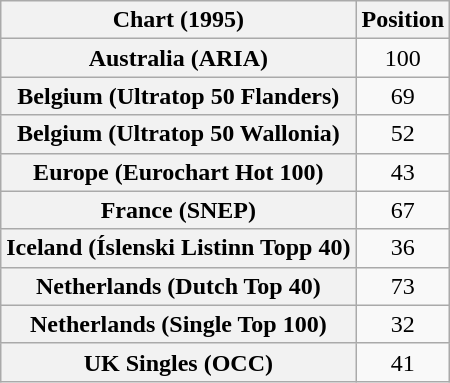<table class="wikitable sortable plainrowheaders" style="text-align:center">
<tr>
<th>Chart (1995)</th>
<th>Position</th>
</tr>
<tr>
<th scope="row">Australia (ARIA)</th>
<td>100</td>
</tr>
<tr>
<th scope="row">Belgium (Ultratop 50 Flanders)</th>
<td>69</td>
</tr>
<tr>
<th scope="row">Belgium (Ultratop 50 Wallonia)</th>
<td>52</td>
</tr>
<tr>
<th scope="row">Europe (Eurochart Hot 100)</th>
<td>43</td>
</tr>
<tr>
<th scope="row">France (SNEP)</th>
<td>67</td>
</tr>
<tr>
<th scope="row">Iceland (Íslenski Listinn Topp 40)</th>
<td>36</td>
</tr>
<tr>
<th scope="row">Netherlands (Dutch Top 40)</th>
<td>73</td>
</tr>
<tr>
<th scope="row">Netherlands (Single Top 100)</th>
<td>32</td>
</tr>
<tr>
<th scope="row">UK Singles (OCC)</th>
<td>41</td>
</tr>
</table>
